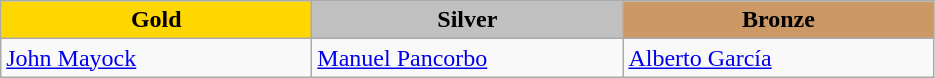<table class="wikitable" style="text-align:left">
<tr align="center">
<td width=200 bgcolor=gold><strong>Gold</strong></td>
<td width=200 bgcolor=silver><strong>Silver</strong></td>
<td width=200 bgcolor=CC9966><strong>Bronze</strong></td>
</tr>
<tr>
<td><a href='#'>John Mayock</a><br><em></em></td>
<td><a href='#'>Manuel Pancorbo</a><br><em></em></td>
<td><a href='#'>Alberto García</a><br><em></em></td>
</tr>
</table>
